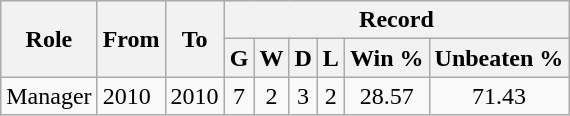<table class="wikitable" style="text-align: center">
<tr>
<th rowspan="2">Role</th>
<th rowspan="2">From</th>
<th rowspan="2">To</th>
<th colspan="6">Record</th>
</tr>
<tr>
<th>G</th>
<th>W</th>
<th>D</th>
<th>L</th>
<th>Win %</th>
<th>Unbeaten %</th>
</tr>
<tr>
<td align=left>Manager</td>
<td align=left>2010</td>
<td align=left>2010</td>
<td>7</td>
<td>2</td>
<td>3</td>
<td>2</td>
<td>28.57</td>
<td>71.43</td>
</tr>
</table>
